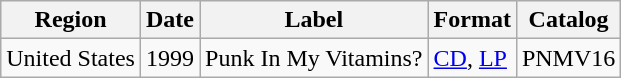<table class="wikitable">
<tr>
<th>Region</th>
<th>Date</th>
<th>Label</th>
<th>Format</th>
<th>Catalog</th>
</tr>
<tr>
<td>United States</td>
<td>1999</td>
<td>Punk In My Vitamins?</td>
<td><a href='#'>CD</a>, <a href='#'>LP</a></td>
<td>PNMV16</td>
</tr>
</table>
